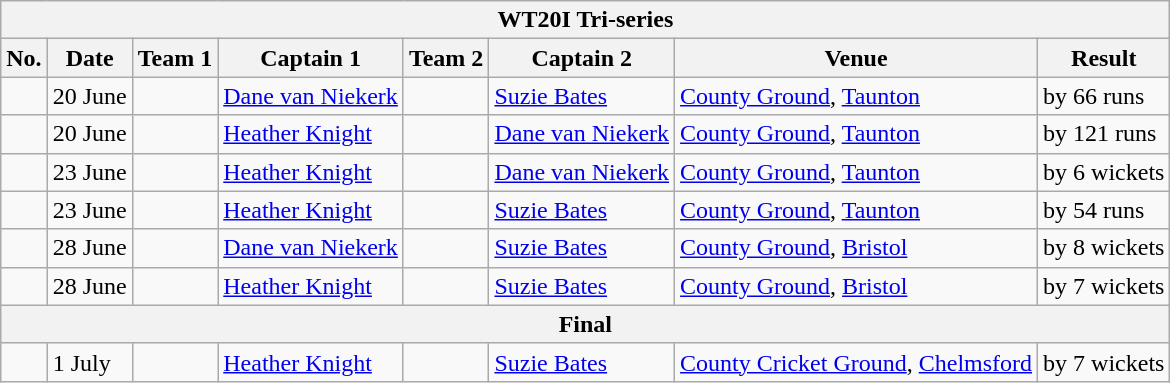<table class="wikitable">
<tr>
<th colspan="9">WT20I Tri-series</th>
</tr>
<tr>
<th>No.</th>
<th>Date</th>
<th>Team 1</th>
<th>Captain 1</th>
<th>Team 2</th>
<th>Captain 2</th>
<th>Venue</th>
<th>Result</th>
</tr>
<tr>
<td></td>
<td>20 June</td>
<td></td>
<td><a href='#'>Dane van Niekerk</a></td>
<td></td>
<td><a href='#'>Suzie Bates</a></td>
<td><a href='#'>County Ground</a>, <a href='#'>Taunton</a></td>
<td> by 66 runs</td>
</tr>
<tr>
<td></td>
<td>20 June</td>
<td></td>
<td><a href='#'>Heather Knight</a></td>
<td></td>
<td><a href='#'>Dane van Niekerk</a></td>
<td><a href='#'>County Ground</a>, <a href='#'>Taunton</a></td>
<td> by 121 runs</td>
</tr>
<tr>
<td></td>
<td>23 June</td>
<td></td>
<td><a href='#'>Heather Knight</a></td>
<td></td>
<td><a href='#'>Dane van Niekerk</a></td>
<td><a href='#'>County Ground</a>, <a href='#'>Taunton</a></td>
<td> by 6 wickets</td>
</tr>
<tr>
<td></td>
<td>23 June</td>
<td></td>
<td><a href='#'>Heather Knight</a></td>
<td></td>
<td><a href='#'>Suzie Bates</a></td>
<td><a href='#'>County Ground</a>, <a href='#'>Taunton</a></td>
<td> by 54 runs</td>
</tr>
<tr>
<td></td>
<td>28 June</td>
<td></td>
<td><a href='#'>Dane van Niekerk</a></td>
<td></td>
<td><a href='#'>Suzie Bates</a></td>
<td><a href='#'>County Ground</a>, <a href='#'>Bristol</a></td>
<td> by 8 wickets</td>
</tr>
<tr>
<td></td>
<td>28 June</td>
<td></td>
<td><a href='#'>Heather Knight</a></td>
<td></td>
<td><a href='#'>Suzie Bates</a></td>
<td><a href='#'>County Ground</a>, <a href='#'>Bristol</a></td>
<td> by 7 wickets</td>
</tr>
<tr>
<th colspan="8">Final</th>
</tr>
<tr>
<td></td>
<td>1 July</td>
<td></td>
<td><a href='#'>Heather Knight</a></td>
<td></td>
<td><a href='#'>Suzie Bates</a></td>
<td><a href='#'>County Cricket Ground</a>, <a href='#'>Chelmsford</a></td>
<td> by 7 wickets</td>
</tr>
</table>
